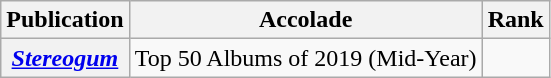<table class="sortable wikitable plainrowheaders">
<tr>
<th scope="col">Publication</th>
<th scope="col">Accolade</th>
<th scope="col">Rank</th>
</tr>
<tr>
<th scope="row"><em><a href='#'>Stereogum</a></em></th>
<td>Top 50 Albums of 2019 (Mid-Year)</td>
<td></td>
</tr>
</table>
